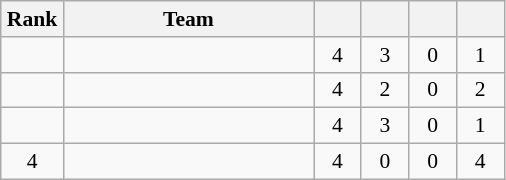<table class="wikitable" style="text-align: center; font-size:90% ">
<tr>
<th width=35>Rank</th>
<th width=160>Team</th>
<th width=25></th>
<th width=25></th>
<th width=25></th>
<th width=25></th>
</tr>
<tr>
<td></td>
<td align=left></td>
<td>4</td>
<td>3</td>
<td>0</td>
<td>1</td>
</tr>
<tr>
<td></td>
<td align=left></td>
<td>4</td>
<td>2</td>
<td>0</td>
<td>2</td>
</tr>
<tr>
<td></td>
<td align=left></td>
<td>4</td>
<td>3</td>
<td>0</td>
<td>1</td>
</tr>
<tr>
<td>4</td>
<td align=left></td>
<td>4</td>
<td>0</td>
<td>0</td>
<td>4</td>
</tr>
</table>
